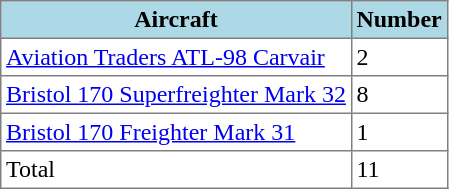<table class="toccolours" border="1" cellpadding="3" style="border-collapse:collapse">
<tr bgcolor=lightblue>
<th>Aircraft</th>
<th>Number</th>
</tr>
<tr>
<td><a href='#'>Aviation Traders ATL-98 Carvair</a></td>
<td>2</td>
</tr>
<tr>
<td><a href='#'>Bristol 170 Superfreighter Mark 32</a></td>
<td>8</td>
</tr>
<tr>
<td><a href='#'>Bristol 170 Freighter Mark 31</a></td>
<td>1</td>
</tr>
<tr>
<td>Total</td>
<td>11</td>
</tr>
</table>
